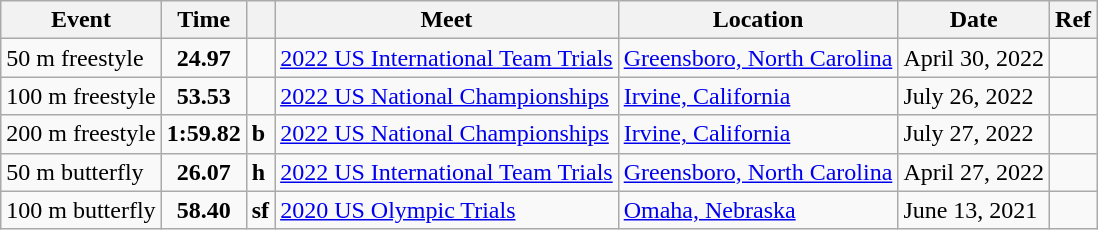<table class="wikitable">
<tr>
<th>Event</th>
<th>Time</th>
<th></th>
<th>Meet</th>
<th>Location</th>
<th>Date</th>
<th>Ref</th>
</tr>
<tr>
<td>50 m freestyle</td>
<td align="center"><strong>24.97</strong></td>
<td></td>
<td><a href='#'>2022 US International Team Trials</a></td>
<td><a href='#'>Greensboro, North Carolina</a></td>
<td>April 30, 2022</td>
<td align="center"></td>
</tr>
<tr>
<td>100 m freestyle</td>
<td align="center"><strong>53.53</strong></td>
<td></td>
<td><a href='#'>2022 US National Championships</a></td>
<td><a href='#'>Irvine, California</a></td>
<td>July 26, 2022</td>
<td align="center"></td>
</tr>
<tr>
<td>200 m freestyle</td>
<td align="center"><strong>1:59.82</strong></td>
<td><strong>b</strong></td>
<td><a href='#'>2022 US National Championships</a></td>
<td><a href='#'>Irvine, California</a></td>
<td>July 27, 2022</td>
<td align="center"></td>
</tr>
<tr>
<td>50 m butterfly</td>
<td align="center"><strong>26.07</strong></td>
<td><strong>h</strong></td>
<td><a href='#'>2022 US International Team Trials</a></td>
<td><a href='#'>Greensboro, North Carolina</a></td>
<td>April 27, 2022</td>
<td align="center"></td>
</tr>
<tr>
<td>100 m butterfly</td>
<td align="center"><strong>58.40</strong></td>
<td><strong>sf</strong></td>
<td><a href='#'>2020 US Olympic Trials</a></td>
<td><a href='#'>Omaha, Nebraska</a></td>
<td>June 13, 2021</td>
<td align="center"></td>
</tr>
</table>
